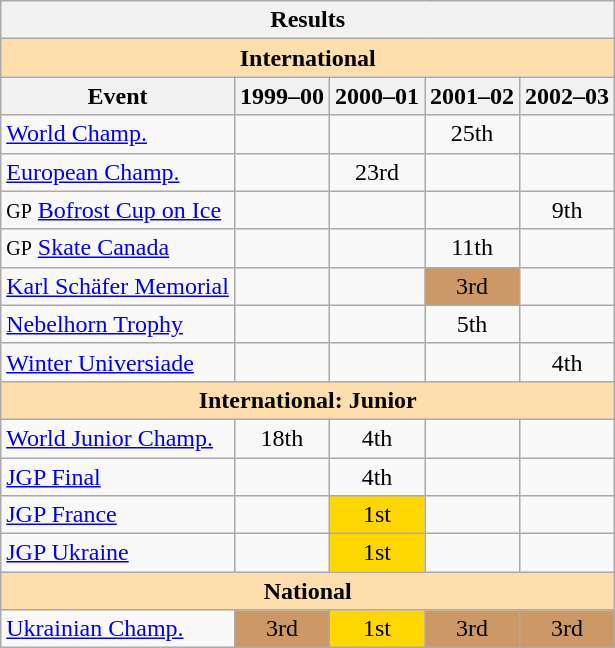<table class="wikitable" style="text-align:center">
<tr>
<th colspan=5 align=center><strong>Results</strong></th>
</tr>
<tr>
<th style="background-color: #ffdead; " colspan=5 align=center><strong>International</strong></th>
</tr>
<tr>
<th>Event</th>
<th>1999–00</th>
<th>2000–01</th>
<th>2001–02</th>
<th>2002–03</th>
</tr>
<tr>
<td align=left><a href='#'>World Champ.</a></td>
<td></td>
<td></td>
<td>25th</td>
<td></td>
</tr>
<tr>
<td align=left><a href='#'>European Champ.</a></td>
<td></td>
<td>23rd</td>
<td></td>
<td></td>
</tr>
<tr>
<td align=left><small>GP</small> <a href='#'>Bofrost Cup on Ice</a></td>
<td></td>
<td></td>
<td></td>
<td>9th</td>
</tr>
<tr>
<td align=left><small>GP</small> <a href='#'>Skate Canada</a></td>
<td></td>
<td></td>
<td>11th</td>
<td></td>
</tr>
<tr>
<td align=left><a href='#'>Karl Schäfer Memorial</a></td>
<td></td>
<td></td>
<td bgcolor=cc9966>3rd</td>
<td></td>
</tr>
<tr>
<td align=left><a href='#'>Nebelhorn Trophy</a></td>
<td></td>
<td></td>
<td>5th</td>
<td></td>
</tr>
<tr>
<td align=left><a href='#'>Winter Universiade</a></td>
<td></td>
<td></td>
<td></td>
<td>4th</td>
</tr>
<tr>
<th style="background-color: #ffdead; " colspan=5 align=center><strong>International: Junior</strong></th>
</tr>
<tr>
<td align=left><a href='#'>World Junior Champ.</a></td>
<td>18th</td>
<td>4th</td>
<td></td>
<td></td>
</tr>
<tr>
<td align=left><a href='#'>JGP Final</a></td>
<td></td>
<td>4th</td>
<td></td>
<td></td>
</tr>
<tr>
<td align=left><a href='#'>JGP France</a></td>
<td></td>
<td bgcolor=gold>1st</td>
<td></td>
<td></td>
</tr>
<tr>
<td align=left><a href='#'>JGP Ukraine</a></td>
<td></td>
<td bgcolor=gold>1st</td>
<td></td>
<td></td>
</tr>
<tr>
<th style="background-color: #ffdead; " colspan=5 align=center><strong>National</strong></th>
</tr>
<tr>
<td align=left><a href='#'>Ukrainian Champ.</a></td>
<td bgcolor=cc9966>3rd</td>
<td bgcolor=gold>1st</td>
<td bgcolor=cc9966>3rd</td>
<td bgcolor=cc9966>3rd</td>
</tr>
</table>
